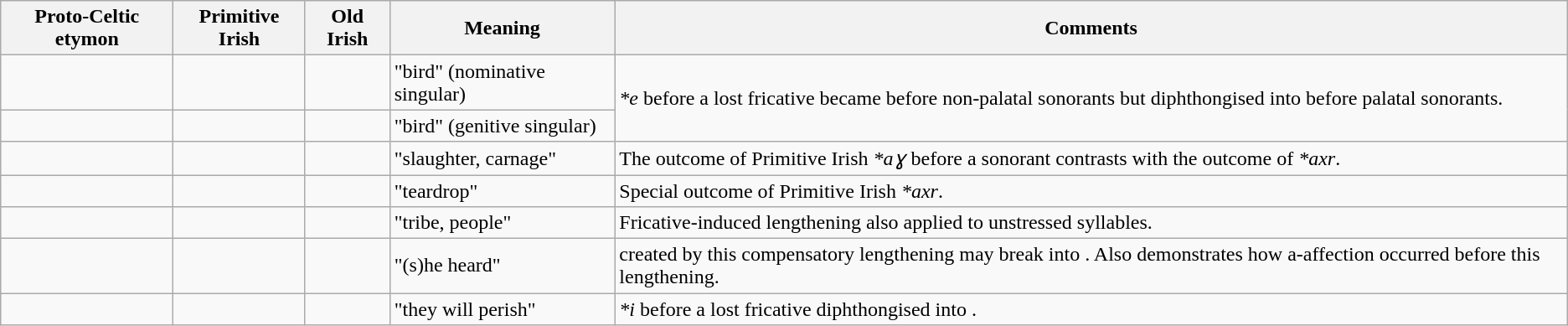<table class="wikitable">
<tr>
<th>Proto-Celtic etymon</th>
<th>Primitive Irish</th>
<th>Old Irish</th>
<th>Meaning</th>
<th>Comments</th>
</tr>
<tr>
<td></td>
<td></td>
<td></td>
<td>"bird" (nominative singular)</td>
<td rowspan=2><em>*e</em> before a lost fricative became  before non-palatal sonorants but diphthongised into  before palatal sonorants.</td>
</tr>
<tr>
<td></td>
<td></td>
<td></td>
<td>"bird" (genitive singular)</td>
</tr>
<tr>
<td></td>
<td></td>
<td></td>
<td>"slaughter, carnage"</td>
<td>The outcome of Primitive Irish <em>*aɣ</em> before a sonorant contrasts with the outcome of <em>*axr</em>.</td>
</tr>
<tr>
<td></td>
<td></td>
<td></td>
<td>"teardrop"</td>
<td>Special outcome of Primitive Irish <em>*axr</em>.</td>
</tr>
<tr>
<td></td>
<td></td>
<td></td>
<td>"tribe, people"</td>
<td>Fricative-induced lengthening also applied to unstressed syllables.</td>
</tr>
<tr>
<td></td>
<td></td>
<td></td>
<td>"(s)he heard"</td>
<td> created by this compensatory lengthening may break into . Also demonstrates how a-affection occurred before this lengthening.</td>
</tr>
<tr>
<td></td>
<td></td>
<td></td>
<td>"they will perish"</td>
<td><em>*i</em> before a lost fricative diphthongised into .</td>
</tr>
</table>
